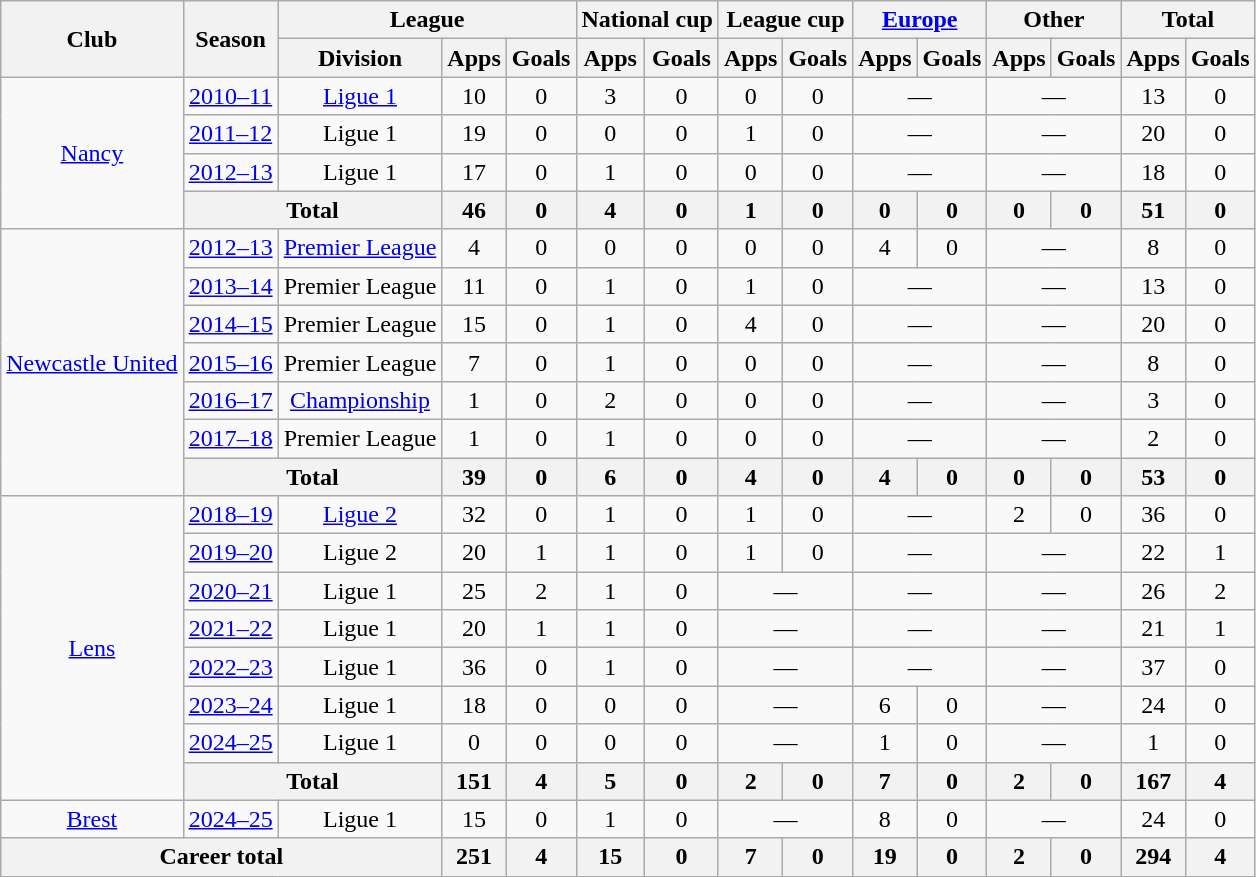<table class="wikitable" style="text-align: center;">
<tr>
<th rowspan="2">Club</th>
<th rowspan="2">Season</th>
<th colspan="3">League</th>
<th colspan="2">National cup</th>
<th colspan="2">League cup</th>
<th colspan="2"><a href='#'>Europe</a></th>
<th colspan="2">Other</th>
<th colspan="2">Total</th>
</tr>
<tr>
<th>Division</th>
<th>Apps</th>
<th>Goals</th>
<th>Apps</th>
<th>Goals</th>
<th>Apps</th>
<th>Goals</th>
<th>Apps</th>
<th>Goals</th>
<th>Apps</th>
<th>Goals</th>
<th>Apps</th>
<th>Goals</th>
</tr>
<tr>
<td rowspan="4"><a href='#'>Nancy</a></td>
<td><a href='#'>2010–11</a></td>
<td><a href='#'>Ligue 1</a></td>
<td>10</td>
<td>0</td>
<td>3</td>
<td>0</td>
<td>0</td>
<td>0</td>
<td colspan="2">—</td>
<td colspan="2">—</td>
<td>13</td>
<td>0</td>
</tr>
<tr>
<td><a href='#'>2011–12</a></td>
<td>Ligue 1</td>
<td>19</td>
<td>0</td>
<td>0</td>
<td>0</td>
<td>1</td>
<td>0</td>
<td colspan="2">—</td>
<td colspan="2">—</td>
<td>20</td>
<td>0</td>
</tr>
<tr>
<td><a href='#'>2012–13</a></td>
<td>Ligue 1</td>
<td>17</td>
<td>0</td>
<td>1</td>
<td>0</td>
<td>0</td>
<td>0</td>
<td colspan="2">—</td>
<td colspan="2">—</td>
<td>18</td>
<td>0</td>
</tr>
<tr>
<th colspan="2">Total</th>
<th>46</th>
<th>0</th>
<th>4</th>
<th>0</th>
<th>1</th>
<th>0</th>
<th>0</th>
<th>0</th>
<th>0</th>
<th>0</th>
<th>51</th>
<th>0</th>
</tr>
<tr>
<td rowspan="7"><a href='#'>Newcastle United</a></td>
<td><a href='#'>2012–13</a></td>
<td><a href='#'>Premier League</a></td>
<td>4</td>
<td>0</td>
<td>0</td>
<td>0</td>
<td>0</td>
<td>0</td>
<td>4</td>
<td>0</td>
<td colspan="2">—</td>
<td>8</td>
<td>0</td>
</tr>
<tr>
<td><a href='#'>2013–14</a></td>
<td>Premier League</td>
<td>11</td>
<td>0</td>
<td>1</td>
<td>0</td>
<td>1</td>
<td>0</td>
<td colspan="2">—</td>
<td colspan="2">—</td>
<td>13</td>
<td>0</td>
</tr>
<tr>
<td><a href='#'>2014–15</a></td>
<td>Premier League</td>
<td>15</td>
<td>0</td>
<td>1</td>
<td>0</td>
<td>4</td>
<td>0</td>
<td colspan="2">—</td>
<td colspan="2">—</td>
<td>20</td>
<td>0</td>
</tr>
<tr>
<td><a href='#'>2015–16</a></td>
<td>Premier League</td>
<td>7</td>
<td>0</td>
<td>1</td>
<td>0</td>
<td>0</td>
<td>0</td>
<td colspan="2">—</td>
<td colspan="2">—</td>
<td>8</td>
<td>0</td>
</tr>
<tr>
<td><a href='#'>2016–17</a></td>
<td><a href='#'>Championship</a></td>
<td>1</td>
<td>0</td>
<td>2</td>
<td>0</td>
<td>0</td>
<td>0</td>
<td colspan="2">—</td>
<td colspan="2">—</td>
<td>3</td>
<td>0</td>
</tr>
<tr>
<td><a href='#'>2017–18</a></td>
<td>Premier League</td>
<td>1</td>
<td>0</td>
<td>1</td>
<td>0</td>
<td>0</td>
<td>0</td>
<td colspan="2">—</td>
<td colspan="2">—</td>
<td>2</td>
<td>0</td>
</tr>
<tr>
<th colspan="2">Total</th>
<th>39</th>
<th>0</th>
<th>6</th>
<th>0</th>
<th>4</th>
<th>0</th>
<th>4</th>
<th>0</th>
<th>0</th>
<th>0</th>
<th>53</th>
<th>0</th>
</tr>
<tr>
<td rowspan="8"><a href='#'>Lens</a></td>
<td><a href='#'>2018–19</a></td>
<td><a href='#'>Ligue 2</a></td>
<td>32</td>
<td>0</td>
<td>1</td>
<td>0</td>
<td>1</td>
<td>0</td>
<td colspan="2">—</td>
<td>2</td>
<td>0</td>
<td>36</td>
<td>0</td>
</tr>
<tr>
<td><a href='#'>2019–20</a></td>
<td>Ligue 2</td>
<td>20</td>
<td>1</td>
<td>1</td>
<td>0</td>
<td>1</td>
<td>0</td>
<td colspan="2">—</td>
<td colspan="2">—</td>
<td>22</td>
<td>1</td>
</tr>
<tr>
<td><a href='#'>2020–21</a></td>
<td>Ligue 1</td>
<td>25</td>
<td>2</td>
<td>1</td>
<td>0</td>
<td colspan="2">—</td>
<td colspan="2">—</td>
<td colspan="2">—</td>
<td>26</td>
<td>2</td>
</tr>
<tr>
<td><a href='#'>2021–22</a></td>
<td>Ligue 1</td>
<td>20</td>
<td>1</td>
<td>1</td>
<td>0</td>
<td colspan="2">—</td>
<td colspan="2">—</td>
<td colspan="2">—</td>
<td>21</td>
<td>1</td>
</tr>
<tr>
<td><a href='#'>2022–23</a></td>
<td>Ligue 1</td>
<td>36</td>
<td>0</td>
<td>1</td>
<td>0</td>
<td colspan="2">—</td>
<td colspan="2">—</td>
<td colspan="2">—</td>
<td>37</td>
<td>0</td>
</tr>
<tr>
<td><a href='#'>2023–24</a></td>
<td>Ligue 1</td>
<td>18</td>
<td>0</td>
<td>0</td>
<td>0</td>
<td colspan="2">—</td>
<td>6</td>
<td>0</td>
<td colspan="2">—</td>
<td>24</td>
<td>0</td>
</tr>
<tr>
<td><a href='#'>2024–25</a></td>
<td>Ligue 1</td>
<td>0</td>
<td>0</td>
<td>0</td>
<td>0</td>
<td colspan="2">—</td>
<td>1</td>
<td>0</td>
<td colspan="2">—</td>
<td>1</td>
<td>0</td>
</tr>
<tr>
<th colspan="2">Total</th>
<th>151</th>
<th>4</th>
<th>5</th>
<th>0</th>
<th>2</th>
<th>0</th>
<th>7</th>
<th>0</th>
<th>2</th>
<th>0</th>
<th>167</th>
<th>4</th>
</tr>
<tr>
<td><a href='#'>Brest</a></td>
<td><a href='#'>2024–25</a></td>
<td>Ligue 1</td>
<td>15</td>
<td>0</td>
<td>1</td>
<td>0</td>
<td colspan="2">—</td>
<td>8</td>
<td>0</td>
<td colspan="2">—</td>
<td>24</td>
<td>0</td>
</tr>
<tr>
<th colspan="3">Career total</th>
<th>251</th>
<th>4</th>
<th>15</th>
<th>0</th>
<th>7</th>
<th>0</th>
<th>19</th>
<th>0</th>
<th>2</th>
<th>0</th>
<th>294</th>
<th>4</th>
</tr>
</table>
